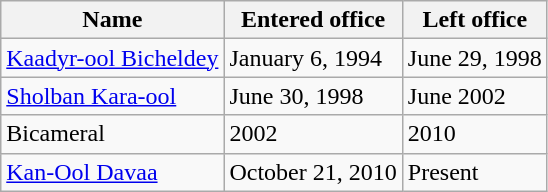<table class="wikitable">
<tr>
<th>Name</th>
<th>Entered office</th>
<th>Left office</th>
</tr>
<tr>
<td><a href='#'>Kaadyr-ool Bicheldey</a></td>
<td>January 6, 1994</td>
<td>June 29, 1998</td>
</tr>
<tr>
<td><a href='#'>Sholban Kara-ool</a></td>
<td>June 30, 1998</td>
<td>June 2002</td>
</tr>
<tr>
<td>Bicameral</td>
<td>2002</td>
<td>2010</td>
</tr>
<tr>
<td><a href='#'>Kan-Ool Davaa</a></td>
<td>October 21, 2010</td>
<td>Present</td>
</tr>
</table>
